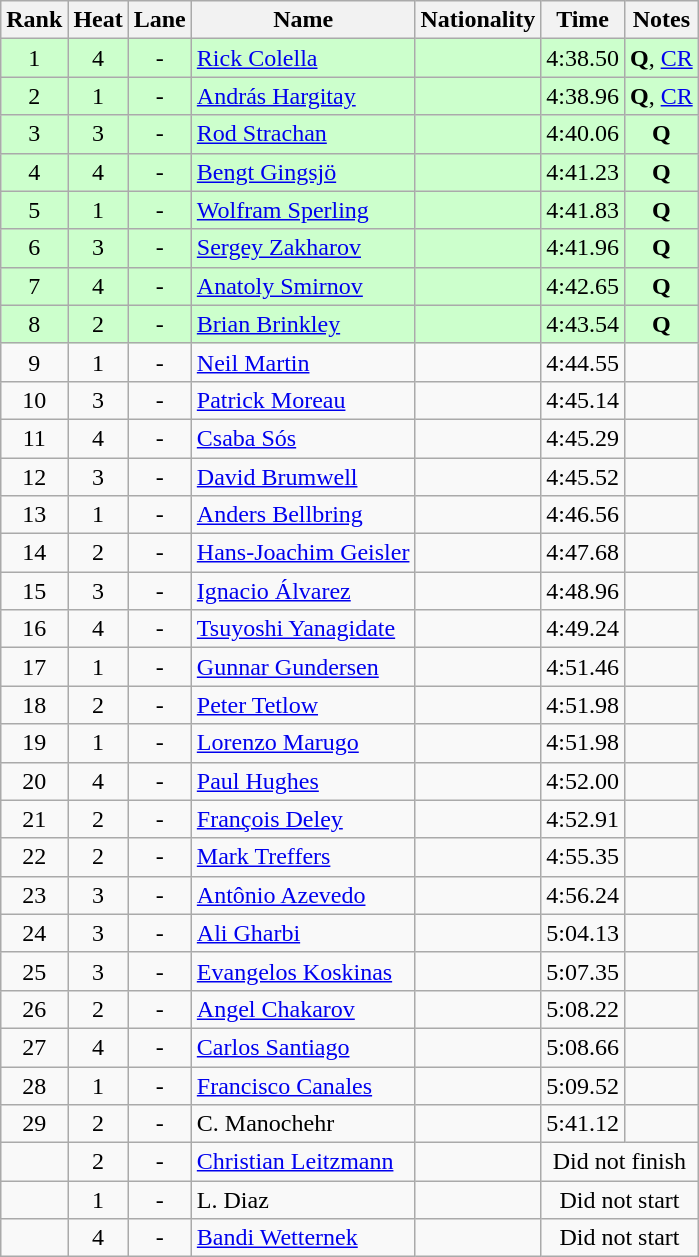<table class="wikitable sortable" style="text-align:center">
<tr>
<th>Rank</th>
<th>Heat</th>
<th>Lane</th>
<th>Name</th>
<th>Nationality</th>
<th>Time</th>
<th>Notes</th>
</tr>
<tr bgcolor=ccffcc>
<td>1</td>
<td>4</td>
<td>-</td>
<td align=left><a href='#'>Rick Colella</a></td>
<td align=left></td>
<td>4:38.50</td>
<td><strong>Q</strong>, <a href='#'>CR</a></td>
</tr>
<tr bgcolor=ccffcc>
<td>2</td>
<td>1</td>
<td>-</td>
<td align=left><a href='#'>András Hargitay</a></td>
<td align=left></td>
<td>4:38.96</td>
<td><strong>Q</strong>, <a href='#'>CR</a></td>
</tr>
<tr bgcolor=ccffcc>
<td>3</td>
<td>3</td>
<td>-</td>
<td align=left><a href='#'>Rod Strachan</a></td>
<td align=left></td>
<td>4:40.06</td>
<td><strong>Q</strong></td>
</tr>
<tr bgcolor=ccffcc>
<td>4</td>
<td>4</td>
<td>-</td>
<td align=left><a href='#'>Bengt Gingsjö</a></td>
<td align=left></td>
<td>4:41.23</td>
<td><strong>Q</strong></td>
</tr>
<tr bgcolor=ccffcc>
<td>5</td>
<td>1</td>
<td>-</td>
<td align=left><a href='#'>Wolfram Sperling</a></td>
<td align=left></td>
<td>4:41.83</td>
<td><strong>Q</strong></td>
</tr>
<tr bgcolor=ccffcc>
<td>6</td>
<td>3</td>
<td>-</td>
<td align=left><a href='#'>Sergey Zakharov</a></td>
<td align=left></td>
<td>4:41.96</td>
<td><strong>Q</strong></td>
</tr>
<tr bgcolor=ccffcc>
<td>7</td>
<td>4</td>
<td>-</td>
<td align=left><a href='#'>Anatoly Smirnov</a></td>
<td align=left></td>
<td>4:42.65</td>
<td><strong>Q</strong></td>
</tr>
<tr bgcolor=ccffcc>
<td>8</td>
<td>2</td>
<td>-</td>
<td align=left><a href='#'>Brian Brinkley</a></td>
<td align=left></td>
<td>4:43.54</td>
<td><strong>Q</strong></td>
</tr>
<tr>
<td>9</td>
<td>1</td>
<td>-</td>
<td align=left><a href='#'>Neil Martin</a></td>
<td align=left></td>
<td>4:44.55</td>
<td></td>
</tr>
<tr>
<td>10</td>
<td>3</td>
<td>-</td>
<td align=left><a href='#'>Patrick Moreau</a></td>
<td align=left></td>
<td>4:45.14</td>
<td></td>
</tr>
<tr>
<td>11</td>
<td>4</td>
<td>-</td>
<td align=left><a href='#'>Csaba Sós</a></td>
<td align=left></td>
<td>4:45.29</td>
<td></td>
</tr>
<tr>
<td>12</td>
<td>3</td>
<td>-</td>
<td align=left><a href='#'>David Brumwell</a></td>
<td align=left></td>
<td>4:45.52</td>
<td></td>
</tr>
<tr>
<td>13</td>
<td>1</td>
<td>-</td>
<td align=left><a href='#'>Anders Bellbring</a></td>
<td align=left></td>
<td>4:46.56</td>
<td></td>
</tr>
<tr>
<td>14</td>
<td>2</td>
<td>-</td>
<td align=left><a href='#'>Hans-Joachim Geisler</a></td>
<td align=left></td>
<td>4:47.68</td>
<td></td>
</tr>
<tr>
<td>15</td>
<td>3</td>
<td>-</td>
<td align=left><a href='#'>Ignacio Álvarez</a></td>
<td align=left></td>
<td>4:48.96</td>
<td></td>
</tr>
<tr>
<td>16</td>
<td>4</td>
<td>-</td>
<td align=left><a href='#'>Tsuyoshi Yanagidate</a></td>
<td align=left></td>
<td>4:49.24</td>
<td></td>
</tr>
<tr>
<td>17</td>
<td>1</td>
<td>-</td>
<td align=left><a href='#'>Gunnar Gundersen</a></td>
<td align=left></td>
<td>4:51.46</td>
<td></td>
</tr>
<tr>
<td>18</td>
<td>2</td>
<td>-</td>
<td align=left><a href='#'>Peter Tetlow</a></td>
<td align=left></td>
<td>4:51.98</td>
<td></td>
</tr>
<tr>
<td>19</td>
<td>1</td>
<td>-</td>
<td align=left><a href='#'>Lorenzo Marugo</a></td>
<td align=left></td>
<td>4:51.98</td>
<td></td>
</tr>
<tr>
<td>20</td>
<td>4</td>
<td>-</td>
<td align=left><a href='#'>Paul Hughes</a></td>
<td align=left></td>
<td>4:52.00</td>
<td></td>
</tr>
<tr>
<td>21</td>
<td>2</td>
<td>-</td>
<td align=left><a href='#'>François Deley</a></td>
<td align=left></td>
<td>4:52.91</td>
<td></td>
</tr>
<tr>
<td>22</td>
<td>2</td>
<td>-</td>
<td align=left><a href='#'>Mark Treffers</a></td>
<td align=left></td>
<td>4:55.35</td>
<td></td>
</tr>
<tr>
<td>23</td>
<td>3</td>
<td>-</td>
<td align=left><a href='#'>Antônio Azevedo</a></td>
<td align=left></td>
<td>4:56.24</td>
<td></td>
</tr>
<tr>
<td>24</td>
<td>3</td>
<td>-</td>
<td align=left><a href='#'>Ali Gharbi</a></td>
<td align=left></td>
<td>5:04.13</td>
<td></td>
</tr>
<tr>
<td>25</td>
<td>3</td>
<td>-</td>
<td align=left><a href='#'>Evangelos Koskinas</a></td>
<td align=left></td>
<td>5:07.35</td>
<td></td>
</tr>
<tr>
<td>26</td>
<td>2</td>
<td>-</td>
<td align=left><a href='#'>Angel Chakarov</a></td>
<td align=left></td>
<td>5:08.22</td>
<td></td>
</tr>
<tr>
<td>27</td>
<td>4</td>
<td>-</td>
<td align=left><a href='#'>Carlos Santiago</a></td>
<td align=left></td>
<td>5:08.66</td>
<td></td>
</tr>
<tr>
<td>28</td>
<td>1</td>
<td>-</td>
<td align=left><a href='#'>Francisco Canales</a></td>
<td align=left></td>
<td>5:09.52</td>
<td></td>
</tr>
<tr>
<td>29</td>
<td>2</td>
<td>-</td>
<td align=left>C. Manochehr</td>
<td align=left></td>
<td>5:41.12</td>
<td></td>
</tr>
<tr>
<td></td>
<td>2</td>
<td>-</td>
<td align=left><a href='#'>Christian Leitzmann</a></td>
<td align=left></td>
<td colspan=2>Did not finish</td>
</tr>
<tr>
<td></td>
<td>1</td>
<td>-</td>
<td align=left>L. Diaz</td>
<td align=left></td>
<td colspan=2>Did not start</td>
</tr>
<tr>
<td></td>
<td>4</td>
<td>-</td>
<td align=left><a href='#'>Bandi Wetternek</a></td>
<td align=left></td>
<td colspan=2>Did not start</td>
</tr>
</table>
